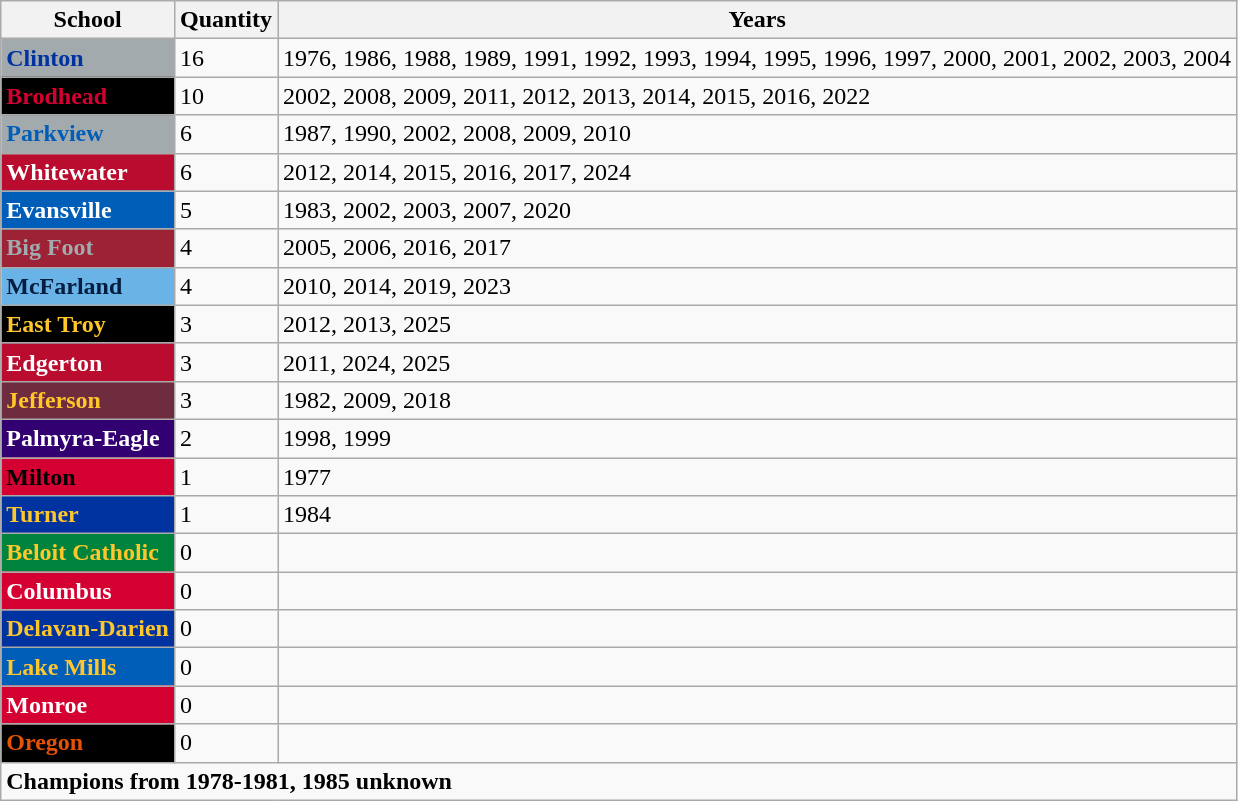<table class="wikitable">
<tr>
<th>School</th>
<th>Quantity</th>
<th>Years</th>
</tr>
<tr>
<td style="background: #a2aaad; color: #0032a0"><strong>Clinton</strong></td>
<td>16</td>
<td>1976, 1986, 1988, 1989, 1991, 1992, 1993, 1994, 1995, 1996, 1997, 2000, 2001, 2002, 2003, 2004</td>
</tr>
<tr>
<td style="background: black; color: #d50032"><strong>Brodhead</strong></td>
<td>10</td>
<td>2002, 2008, 2009, 2011, 2012, 2013, 2014, 2015, 2016, 2022</td>
</tr>
<tr>
<td style="background: #a2aaad; color: #005eb8"><strong>Parkview</strong></td>
<td>6</td>
<td>1987, 1990, 2002, 2008, 2009, 2010</td>
</tr>
<tr>
<td style="background: #ba0c2f; color: white"><strong>Whitewater</strong></td>
<td>6</td>
<td>2012, 2014, 2015, 2016, 2017, 2024</td>
</tr>
<tr>
<td style="background: #005eb8; color: white"><strong>Evansville</strong></td>
<td>5</td>
<td>1983, 2002, 2003, 2007, 2020</td>
</tr>
<tr>
<td style="background: #9d2235; color: #a2aaad"><strong>Big Foot</strong></td>
<td>4</td>
<td>2005, 2006, 2016, 2017</td>
</tr>
<tr>
<td style="background: #69b3e7; color: #041e42"><strong>McFarland</strong></td>
<td>4</td>
<td>2010, 2014, 2019, 2023</td>
</tr>
<tr>
<td style="background: black; color: #ffc72c"><strong>East Troy</strong></td>
<td>3</td>
<td>2012, 2013, 2025</td>
</tr>
<tr>
<td style="background: #ba0c2f; color: white"><strong>Edgerton</strong></td>
<td>3</td>
<td>2011, 2024, 2025</td>
</tr>
<tr>
<td style="background: #6f2c3f; color: #ffc72c"><strong>Jefferson</strong></td>
<td>3</td>
<td>1982, 2009, 2018</td>
</tr>
<tr>
<td style="background: #330072; color: white"><strong>Palmyra-Eagle</strong></td>
<td>2</td>
<td>1998, 1999</td>
</tr>
<tr>
<td style="background: #d50032; color: black"><strong>Milton</strong></td>
<td>1</td>
<td>1977</td>
</tr>
<tr>
<td style="background: #0032a0; color: #ffc72c"><strong>Turner</strong></td>
<td>1</td>
<td>1984</td>
</tr>
<tr>
<td style="background: #00843d; color: #ffc72c"><strong>Beloit Catholic</strong></td>
<td>0</td>
<td></td>
</tr>
<tr>
<td style="background: #d50032; color: white"><strong>Columbus</strong></td>
<td>0</td>
<td></td>
</tr>
<tr>
<td style="background: #0032a0; color: #ffc72c"><strong>Delavan-Darien</strong></td>
<td>0</td>
<td></td>
</tr>
<tr>
<td style="background: #005eb8; color:#ffc72c"><strong>Lake Mills</strong></td>
<td>0</td>
<td></td>
</tr>
<tr>
<td style="background: #d50032; color: white"><strong>Monroe</strong></td>
<td>0</td>
<td></td>
</tr>
<tr>
<td style="background: black; color: #e35205"><strong>Oregon</strong></td>
<td>0</td>
<td></td>
</tr>
<tr>
<td colspan="3"><strong>Champions from 1978-1981, 1985 unknown</strong></td>
</tr>
</table>
